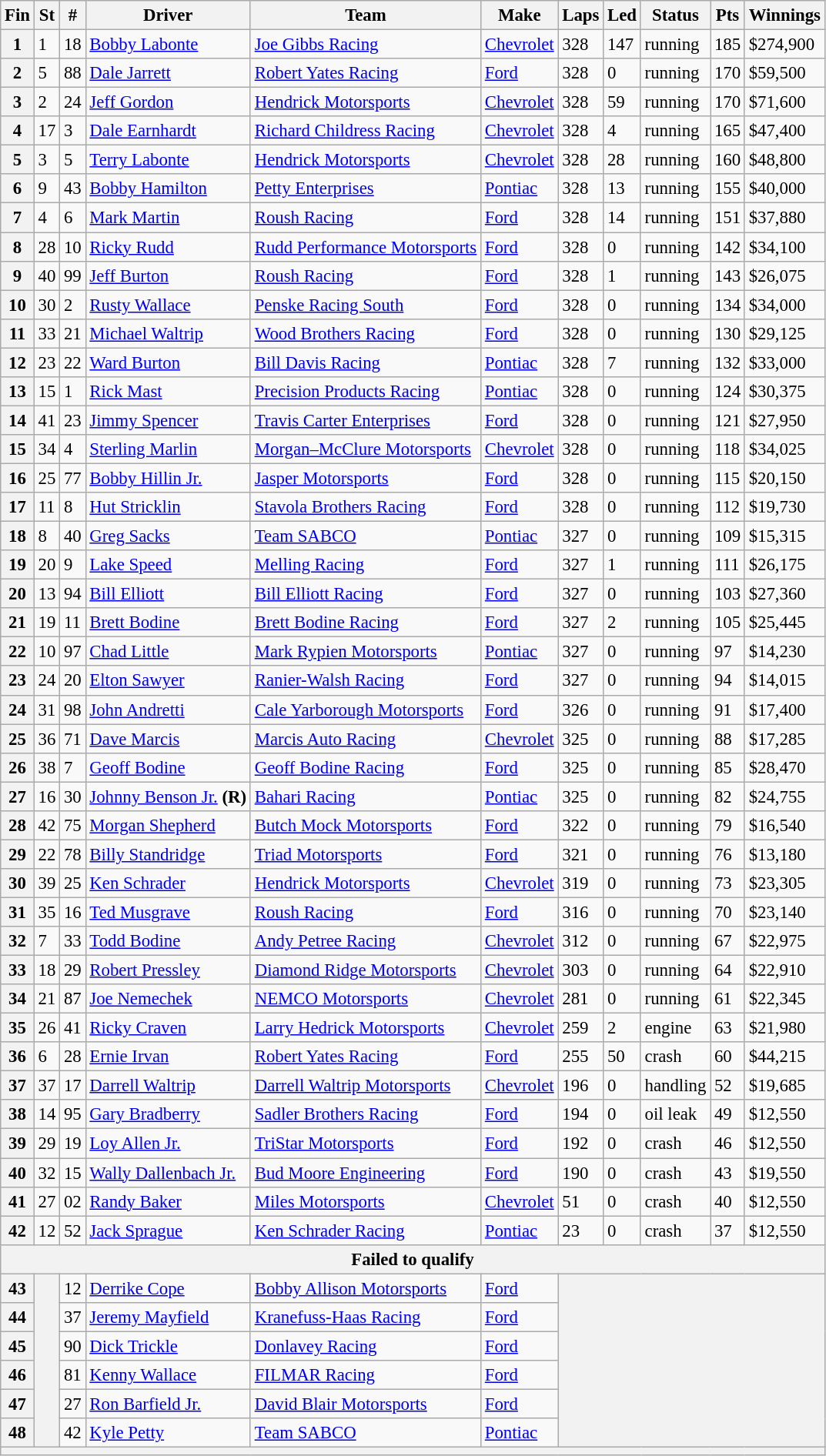<table class="wikitable" style="font-size:95%">
<tr>
<th>Fin</th>
<th>St</th>
<th>#</th>
<th>Driver</th>
<th>Team</th>
<th>Make</th>
<th>Laps</th>
<th>Led</th>
<th>Status</th>
<th>Pts</th>
<th>Winnings</th>
</tr>
<tr>
<th>1</th>
<td>1</td>
<td>18</td>
<td><a href='#'>Bobby Labonte</a></td>
<td><a href='#'>Joe Gibbs Racing</a></td>
<td><a href='#'>Chevrolet</a></td>
<td>328</td>
<td>147</td>
<td>running</td>
<td>185</td>
<td>$274,900</td>
</tr>
<tr>
<th>2</th>
<td>5</td>
<td>88</td>
<td><a href='#'>Dale Jarrett</a></td>
<td><a href='#'>Robert Yates Racing</a></td>
<td><a href='#'>Ford</a></td>
<td>328</td>
<td>0</td>
<td>running</td>
<td>170</td>
<td>$59,500</td>
</tr>
<tr>
<th>3</th>
<td>2</td>
<td>24</td>
<td><a href='#'>Jeff Gordon</a></td>
<td><a href='#'>Hendrick Motorsports</a></td>
<td><a href='#'>Chevrolet</a></td>
<td>328</td>
<td>59</td>
<td>running</td>
<td>170</td>
<td>$71,600</td>
</tr>
<tr>
<th>4</th>
<td>17</td>
<td>3</td>
<td><a href='#'>Dale Earnhardt</a></td>
<td><a href='#'>Richard Childress Racing</a></td>
<td><a href='#'>Chevrolet</a></td>
<td>328</td>
<td>4</td>
<td>running</td>
<td>165</td>
<td>$47,400</td>
</tr>
<tr>
<th>5</th>
<td>3</td>
<td>5</td>
<td><a href='#'>Terry Labonte</a></td>
<td><a href='#'>Hendrick Motorsports</a></td>
<td><a href='#'>Chevrolet</a></td>
<td>328</td>
<td>28</td>
<td>running</td>
<td>160</td>
<td>$48,800</td>
</tr>
<tr>
<th>6</th>
<td>9</td>
<td>43</td>
<td><a href='#'>Bobby Hamilton</a></td>
<td><a href='#'>Petty Enterprises</a></td>
<td><a href='#'>Pontiac</a></td>
<td>328</td>
<td>13</td>
<td>running</td>
<td>155</td>
<td>$40,000</td>
</tr>
<tr>
<th>7</th>
<td>4</td>
<td>6</td>
<td><a href='#'>Mark Martin</a></td>
<td><a href='#'>Roush Racing</a></td>
<td><a href='#'>Ford</a></td>
<td>328</td>
<td>14</td>
<td>running</td>
<td>151</td>
<td>$37,880</td>
</tr>
<tr>
<th>8</th>
<td>28</td>
<td>10</td>
<td><a href='#'>Ricky Rudd</a></td>
<td><a href='#'>Rudd Performance Motorsports</a></td>
<td><a href='#'>Ford</a></td>
<td>328</td>
<td>0</td>
<td>running</td>
<td>142</td>
<td>$34,100</td>
</tr>
<tr>
<th>9</th>
<td>40</td>
<td>99</td>
<td><a href='#'>Jeff Burton</a></td>
<td><a href='#'>Roush Racing</a></td>
<td><a href='#'>Ford</a></td>
<td>328</td>
<td>1</td>
<td>running</td>
<td>143</td>
<td>$26,075</td>
</tr>
<tr>
<th>10</th>
<td>30</td>
<td>2</td>
<td><a href='#'>Rusty Wallace</a></td>
<td><a href='#'>Penske Racing South</a></td>
<td><a href='#'>Ford</a></td>
<td>328</td>
<td>0</td>
<td>running</td>
<td>134</td>
<td>$34,000</td>
</tr>
<tr>
<th>11</th>
<td>33</td>
<td>21</td>
<td><a href='#'>Michael Waltrip</a></td>
<td><a href='#'>Wood Brothers Racing</a></td>
<td><a href='#'>Ford</a></td>
<td>328</td>
<td>0</td>
<td>running</td>
<td>130</td>
<td>$29,125</td>
</tr>
<tr>
<th>12</th>
<td>23</td>
<td>22</td>
<td><a href='#'>Ward Burton</a></td>
<td><a href='#'>Bill Davis Racing</a></td>
<td><a href='#'>Pontiac</a></td>
<td>328</td>
<td>7</td>
<td>running</td>
<td>132</td>
<td>$33,000</td>
</tr>
<tr>
<th>13</th>
<td>15</td>
<td>1</td>
<td><a href='#'>Rick Mast</a></td>
<td><a href='#'>Precision Products Racing</a></td>
<td><a href='#'>Pontiac</a></td>
<td>328</td>
<td>0</td>
<td>running</td>
<td>124</td>
<td>$30,375</td>
</tr>
<tr>
<th>14</th>
<td>41</td>
<td>23</td>
<td><a href='#'>Jimmy Spencer</a></td>
<td><a href='#'>Travis Carter Enterprises</a></td>
<td><a href='#'>Ford</a></td>
<td>328</td>
<td>0</td>
<td>running</td>
<td>121</td>
<td>$27,950</td>
</tr>
<tr>
<th>15</th>
<td>34</td>
<td>4</td>
<td><a href='#'>Sterling Marlin</a></td>
<td><a href='#'>Morgan–McClure Motorsports</a></td>
<td><a href='#'>Chevrolet</a></td>
<td>328</td>
<td>0</td>
<td>running</td>
<td>118</td>
<td>$34,025</td>
</tr>
<tr>
<th>16</th>
<td>25</td>
<td>77</td>
<td><a href='#'>Bobby Hillin Jr.</a></td>
<td><a href='#'>Jasper Motorsports</a></td>
<td><a href='#'>Ford</a></td>
<td>328</td>
<td>0</td>
<td>running</td>
<td>115</td>
<td>$20,150</td>
</tr>
<tr>
<th>17</th>
<td>11</td>
<td>8</td>
<td><a href='#'>Hut Stricklin</a></td>
<td><a href='#'>Stavola Brothers Racing</a></td>
<td><a href='#'>Ford</a></td>
<td>328</td>
<td>0</td>
<td>running</td>
<td>112</td>
<td>$19,730</td>
</tr>
<tr>
<th>18</th>
<td>8</td>
<td>40</td>
<td><a href='#'>Greg Sacks</a></td>
<td><a href='#'>Team SABCO</a></td>
<td><a href='#'>Pontiac</a></td>
<td>327</td>
<td>0</td>
<td>running</td>
<td>109</td>
<td>$15,315</td>
</tr>
<tr>
<th>19</th>
<td>20</td>
<td>9</td>
<td><a href='#'>Lake Speed</a></td>
<td><a href='#'>Melling Racing</a></td>
<td><a href='#'>Ford</a></td>
<td>327</td>
<td>1</td>
<td>running</td>
<td>111</td>
<td>$26,175</td>
</tr>
<tr>
<th>20</th>
<td>13</td>
<td>94</td>
<td><a href='#'>Bill Elliott</a></td>
<td><a href='#'>Bill Elliott Racing</a></td>
<td><a href='#'>Ford</a></td>
<td>327</td>
<td>0</td>
<td>running</td>
<td>103</td>
<td>$27,360</td>
</tr>
<tr>
<th>21</th>
<td>19</td>
<td>11</td>
<td><a href='#'>Brett Bodine</a></td>
<td><a href='#'>Brett Bodine Racing</a></td>
<td><a href='#'>Ford</a></td>
<td>327</td>
<td>2</td>
<td>running</td>
<td>105</td>
<td>$25,445</td>
</tr>
<tr>
<th>22</th>
<td>10</td>
<td>97</td>
<td><a href='#'>Chad Little</a></td>
<td><a href='#'>Mark Rypien Motorsports</a></td>
<td><a href='#'>Pontiac</a></td>
<td>327</td>
<td>0</td>
<td>running</td>
<td>97</td>
<td>$14,230</td>
</tr>
<tr>
<th>23</th>
<td>24</td>
<td>20</td>
<td><a href='#'>Elton Sawyer</a></td>
<td><a href='#'>Ranier-Walsh Racing</a></td>
<td><a href='#'>Ford</a></td>
<td>327</td>
<td>0</td>
<td>running</td>
<td>94</td>
<td>$14,015</td>
</tr>
<tr>
<th>24</th>
<td>31</td>
<td>98</td>
<td><a href='#'>John Andretti</a></td>
<td><a href='#'>Cale Yarborough Motorsports</a></td>
<td><a href='#'>Ford</a></td>
<td>326</td>
<td>0</td>
<td>running</td>
<td>91</td>
<td>$17,400</td>
</tr>
<tr>
<th>25</th>
<td>36</td>
<td>71</td>
<td><a href='#'>Dave Marcis</a></td>
<td><a href='#'>Marcis Auto Racing</a></td>
<td><a href='#'>Chevrolet</a></td>
<td>325</td>
<td>0</td>
<td>running</td>
<td>88</td>
<td>$17,285</td>
</tr>
<tr>
<th>26</th>
<td>38</td>
<td>7</td>
<td><a href='#'>Geoff Bodine</a></td>
<td><a href='#'>Geoff Bodine Racing</a></td>
<td><a href='#'>Ford</a></td>
<td>325</td>
<td>0</td>
<td>running</td>
<td>85</td>
<td>$28,470</td>
</tr>
<tr>
<th>27</th>
<td>16</td>
<td>30</td>
<td><a href='#'>Johnny Benson Jr.</a> <strong>(R)</strong></td>
<td><a href='#'>Bahari Racing</a></td>
<td><a href='#'>Pontiac</a></td>
<td>325</td>
<td>0</td>
<td>running</td>
<td>82</td>
<td>$24,755</td>
</tr>
<tr>
<th>28</th>
<td>42</td>
<td>75</td>
<td><a href='#'>Morgan Shepherd</a></td>
<td><a href='#'>Butch Mock Motorsports</a></td>
<td><a href='#'>Ford</a></td>
<td>322</td>
<td>0</td>
<td>running</td>
<td>79</td>
<td>$16,540</td>
</tr>
<tr>
<th>29</th>
<td>22</td>
<td>78</td>
<td><a href='#'>Billy Standridge</a></td>
<td><a href='#'>Triad Motorsports</a></td>
<td><a href='#'>Ford</a></td>
<td>321</td>
<td>0</td>
<td>running</td>
<td>76</td>
<td>$13,180</td>
</tr>
<tr>
<th>30</th>
<td>39</td>
<td>25</td>
<td><a href='#'>Ken Schrader</a></td>
<td><a href='#'>Hendrick Motorsports</a></td>
<td><a href='#'>Chevrolet</a></td>
<td>319</td>
<td>0</td>
<td>running</td>
<td>73</td>
<td>$23,305</td>
</tr>
<tr>
<th>31</th>
<td>35</td>
<td>16</td>
<td><a href='#'>Ted Musgrave</a></td>
<td><a href='#'>Roush Racing</a></td>
<td><a href='#'>Ford</a></td>
<td>316</td>
<td>0</td>
<td>running</td>
<td>70</td>
<td>$23,140</td>
</tr>
<tr>
<th>32</th>
<td>7</td>
<td>33</td>
<td><a href='#'>Todd Bodine</a></td>
<td><a href='#'>Andy Petree Racing</a></td>
<td><a href='#'>Chevrolet</a></td>
<td>312</td>
<td>0</td>
<td>running</td>
<td>67</td>
<td>$22,975</td>
</tr>
<tr>
<th>33</th>
<td>18</td>
<td>29</td>
<td><a href='#'>Robert Pressley</a></td>
<td><a href='#'>Diamond Ridge Motorsports</a></td>
<td><a href='#'>Chevrolet</a></td>
<td>303</td>
<td>0</td>
<td>running</td>
<td>64</td>
<td>$22,910</td>
</tr>
<tr>
<th>34</th>
<td>21</td>
<td>87</td>
<td><a href='#'>Joe Nemechek</a></td>
<td><a href='#'>NEMCO Motorsports</a></td>
<td><a href='#'>Chevrolet</a></td>
<td>281</td>
<td>0</td>
<td>running</td>
<td>61</td>
<td>$22,345</td>
</tr>
<tr>
<th>35</th>
<td>26</td>
<td>41</td>
<td><a href='#'>Ricky Craven</a></td>
<td><a href='#'>Larry Hedrick Motorsports</a></td>
<td><a href='#'>Chevrolet</a></td>
<td>259</td>
<td>2</td>
<td>engine</td>
<td>63</td>
<td>$21,980</td>
</tr>
<tr>
<th>36</th>
<td>6</td>
<td>28</td>
<td><a href='#'>Ernie Irvan</a></td>
<td><a href='#'>Robert Yates Racing</a></td>
<td><a href='#'>Ford</a></td>
<td>255</td>
<td>50</td>
<td>crash</td>
<td>60</td>
<td>$44,215</td>
</tr>
<tr>
<th>37</th>
<td>37</td>
<td>17</td>
<td><a href='#'>Darrell Waltrip</a></td>
<td><a href='#'>Darrell Waltrip Motorsports</a></td>
<td><a href='#'>Chevrolet</a></td>
<td>196</td>
<td>0</td>
<td>handling</td>
<td>52</td>
<td>$19,685</td>
</tr>
<tr>
<th>38</th>
<td>14</td>
<td>95</td>
<td><a href='#'>Gary Bradberry</a></td>
<td><a href='#'>Sadler Brothers Racing</a></td>
<td><a href='#'>Ford</a></td>
<td>194</td>
<td>0</td>
<td>oil leak</td>
<td>49</td>
<td>$12,550</td>
</tr>
<tr>
<th>39</th>
<td>29</td>
<td>19</td>
<td><a href='#'>Loy Allen Jr.</a></td>
<td><a href='#'>TriStar Motorsports</a></td>
<td><a href='#'>Ford</a></td>
<td>192</td>
<td>0</td>
<td>crash</td>
<td>46</td>
<td>$12,550</td>
</tr>
<tr>
<th>40</th>
<td>32</td>
<td>15</td>
<td><a href='#'>Wally Dallenbach Jr.</a></td>
<td><a href='#'>Bud Moore Engineering</a></td>
<td><a href='#'>Ford</a></td>
<td>190</td>
<td>0</td>
<td>crash</td>
<td>43</td>
<td>$19,550</td>
</tr>
<tr>
<th>41</th>
<td>27</td>
<td>02</td>
<td><a href='#'>Randy Baker</a></td>
<td><a href='#'>Miles Motorsports</a></td>
<td><a href='#'>Chevrolet</a></td>
<td>51</td>
<td>0</td>
<td>crash</td>
<td>40</td>
<td>$12,550</td>
</tr>
<tr>
<th>42</th>
<td>12</td>
<td>52</td>
<td><a href='#'>Jack Sprague</a></td>
<td><a href='#'>Ken Schrader Racing</a></td>
<td><a href='#'>Pontiac</a></td>
<td>23</td>
<td>0</td>
<td>crash</td>
<td>37</td>
<td>$12,550</td>
</tr>
<tr>
<th colspan="11">Failed to qualify</th>
</tr>
<tr>
<th>43</th>
<th rowspan="6"></th>
<td>12</td>
<td><a href='#'>Derrike Cope</a></td>
<td><a href='#'>Bobby Allison Motorsports</a></td>
<td><a href='#'>Ford</a></td>
<th colspan="5" rowspan="6"></th>
</tr>
<tr>
<th>44</th>
<td>37</td>
<td><a href='#'>Jeremy Mayfield</a></td>
<td><a href='#'>Kranefuss-Haas Racing</a></td>
<td><a href='#'>Ford</a></td>
</tr>
<tr>
<th>45</th>
<td>90</td>
<td><a href='#'>Dick Trickle</a></td>
<td><a href='#'>Donlavey Racing</a></td>
<td><a href='#'>Ford</a></td>
</tr>
<tr>
<th>46</th>
<td>81</td>
<td><a href='#'>Kenny Wallace</a></td>
<td><a href='#'>FILMAR Racing</a></td>
<td><a href='#'>Ford</a></td>
</tr>
<tr>
<th>47</th>
<td>27</td>
<td><a href='#'>Ron Barfield Jr.</a></td>
<td><a href='#'>David Blair Motorsports</a></td>
<td><a href='#'>Ford</a></td>
</tr>
<tr>
<th>48</th>
<td>42</td>
<td><a href='#'>Kyle Petty</a></td>
<td><a href='#'>Team SABCO</a></td>
<td><a href='#'>Pontiac</a></td>
</tr>
<tr>
<th colspan="11"></th>
</tr>
</table>
